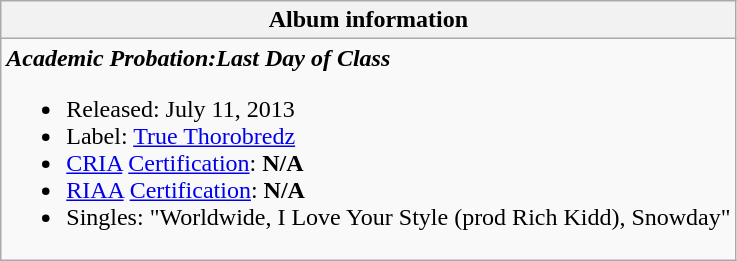<table class="wikitable">
<tr>
<th align="left">Album information</th>
</tr>
<tr>
<td align="left"><strong><em>Academic Probation:Last Day of Class</em></strong><br><ul><li>Released: July 11, 2013</li><li>Label: <a href='#'>True Thorobredz</a></li><li><a href='#'>CRIA</a> <a href='#'>Certification</a>: <strong>N/A</strong></li><li><a href='#'>RIAA</a> <a href='#'>Certification</a>: <strong>N/A</strong></li><li>Singles: "Worldwide, I Love Your Style (prod Rich Kidd), Snowday"</li></ul></td>
</tr>
</table>
